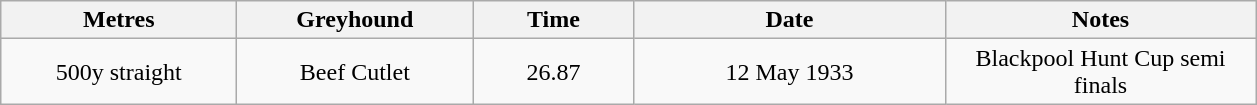<table class="wikitable" style="font-size: 100%">
<tr>
<th width=150>Metres</th>
<th width=150>Greyhound</th>
<th width=100>Time</th>
<th width=200>Date</th>
<th width=200>Notes</th>
</tr>
<tr align=center>
<td>500y straight</td>
<td>Beef Cutlet</td>
<td>26.87</td>
<td>12 May 1933</td>
<td>Blackpool Hunt Cup semi finals</td>
</tr>
</table>
